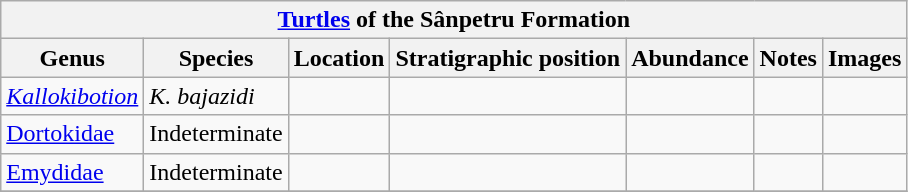<table class="wikitable" align="center">
<tr>
<th colspan="7" align="center"><strong><a href='#'>Turtles</a> of the Sânpetru Formation</strong></th>
</tr>
<tr>
<th>Genus</th>
<th>Species</th>
<th>Location</th>
<th>Stratigraphic position</th>
<th>Abundance</th>
<th>Notes</th>
<th>Images</th>
</tr>
<tr>
<td><em><a href='#'>Kallokibotion</a></em></td>
<td><em>K. bajazidi</em></td>
<td></td>
<td></td>
<td></td>
<td></td>
<td></td>
</tr>
<tr>
<td><a href='#'>Dortokidae</a></td>
<td>Indeterminate</td>
<td></td>
<td></td>
<td></td>
<td></td>
<td></td>
</tr>
<tr>
<td><a href='#'>Emydidae</a></td>
<td>Indeterminate</td>
<td></td>
<td></td>
<td></td>
<td></td>
<td></td>
</tr>
<tr>
</tr>
</table>
